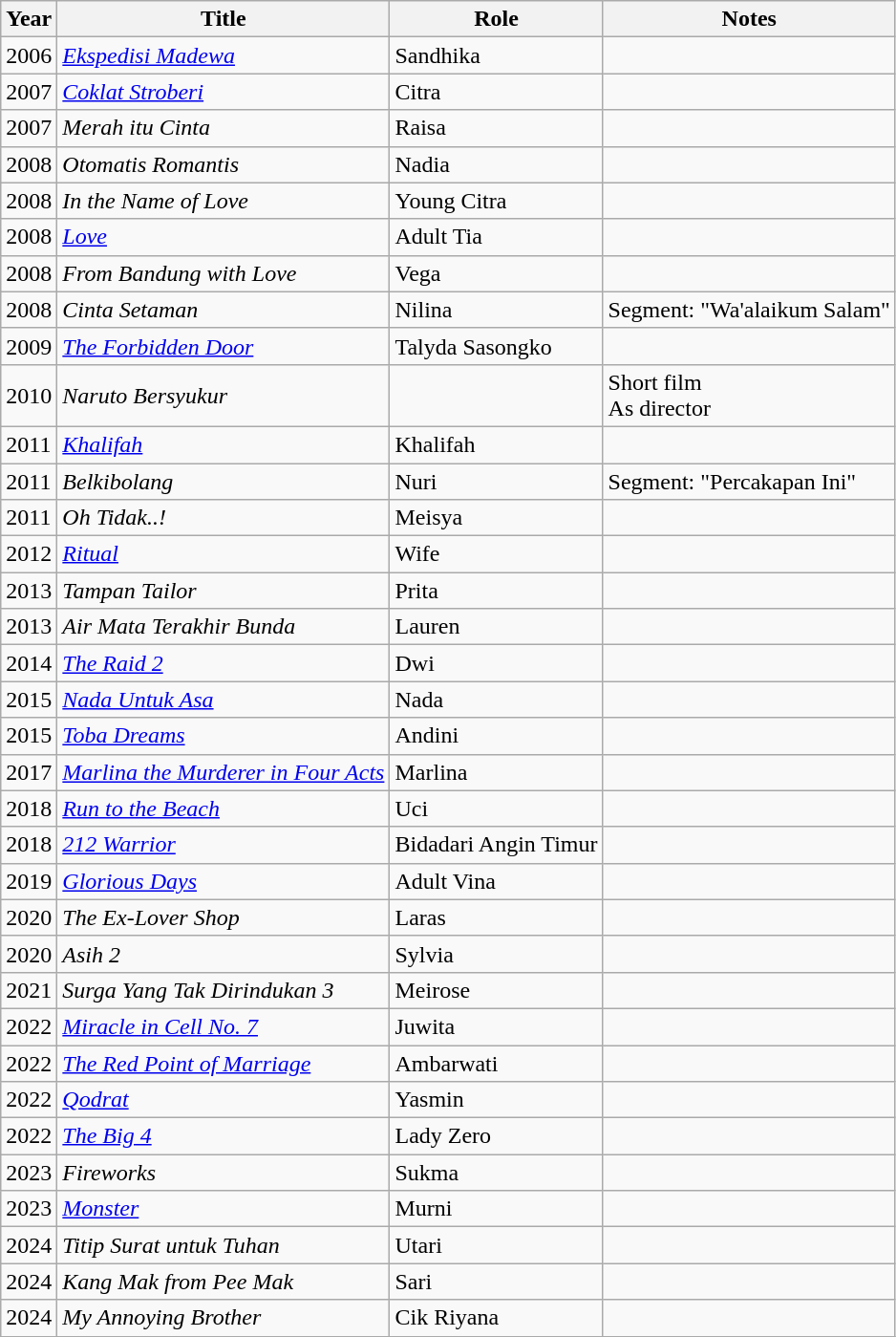<table class="wikitable">
<tr>
<th>Year</th>
<th>Title</th>
<th>Role</th>
<th>Notes</th>
</tr>
<tr>
<td>2006</td>
<td><em><a href='#'>Ekspedisi Madewa</a></em></td>
<td>Sandhika</td>
<td></td>
</tr>
<tr>
<td>2007</td>
<td><em><a href='#'>Coklat Stroberi</a></em></td>
<td>Citra</td>
<td></td>
</tr>
<tr>
<td>2007</td>
<td><em>Merah itu Cinta</em></td>
<td>Raisa</td>
<td></td>
</tr>
<tr>
<td>2008</td>
<td><em>Otomatis Romantis</em></td>
<td>Nadia</td>
<td></td>
</tr>
<tr>
<td>2008</td>
<td><em>In the Name of Love</em></td>
<td>Young Citra</td>
<td></td>
</tr>
<tr>
<td>2008</td>
<td><em><a href='#'>Love</a></em></td>
<td>Adult Tia</td>
<td></td>
</tr>
<tr>
<td>2008</td>
<td><em>From Bandung with Love</em></td>
<td>Vega</td>
<td></td>
</tr>
<tr>
<td>2008</td>
<td><em>Cinta Setaman</em></td>
<td>Nilina</td>
<td>Segment: "Wa'alaikum Salam"</td>
</tr>
<tr>
<td>2009</td>
<td><em><a href='#'>The Forbidden Door</a></em></td>
<td>Talyda Sasongko</td>
<td></td>
</tr>
<tr>
<td>2010</td>
<td><em>Naruto Bersyukur</em></td>
<td></td>
<td>Short film<br>As director</td>
</tr>
<tr>
<td>2011</td>
<td><em><a href='#'>Khalifah</a></em></td>
<td>Khalifah</td>
<td></td>
</tr>
<tr>
<td>2011</td>
<td><em>Belkibolang</em></td>
<td>Nuri</td>
<td>Segment: "Percakapan Ini"</td>
</tr>
<tr>
<td>2011</td>
<td><em>Oh Tidak..!</em></td>
<td>Meisya</td>
<td></td>
</tr>
<tr>
<td>2012</td>
<td><em><a href='#'>Ritual</a></em></td>
<td>Wife</td>
<td></td>
</tr>
<tr>
<td>2013</td>
<td><em>Tampan Tailor</em></td>
<td>Prita</td>
<td></td>
</tr>
<tr>
<td>2013</td>
<td><em>Air Mata Terakhir Bunda</em></td>
<td>Lauren</td>
<td></td>
</tr>
<tr>
<td>2014</td>
<td><em><a href='#'>The Raid 2</a></em></td>
<td>Dwi</td>
<td></td>
</tr>
<tr>
<td>2015</td>
<td><em><a href='#'>Nada Untuk Asa</a></em></td>
<td>Nada</td>
<td></td>
</tr>
<tr>
<td>2015</td>
<td><em><a href='#'>Toba Dreams</a></em></td>
<td>Andini</td>
<td></td>
</tr>
<tr>
<td>2017</td>
<td><em><a href='#'>Marlina the Murderer in Four Acts</a></em></td>
<td>Marlina</td>
<td></td>
</tr>
<tr>
<td>2018</td>
<td><em><a href='#'>Run to the Beach</a></em></td>
<td>Uci</td>
<td></td>
</tr>
<tr>
<td>2018</td>
<td><em><a href='#'>212 Warrior</a></em></td>
<td>Bidadari Angin Timur</td>
<td></td>
</tr>
<tr>
<td>2019</td>
<td><em><a href='#'>Glorious Days</a></em></td>
<td>Adult Vina</td>
<td></td>
</tr>
<tr>
<td>2020</td>
<td><em>The Ex-Lover Shop</em></td>
<td>Laras</td>
<td></td>
</tr>
<tr>
<td>2020</td>
<td><em>Asih 2</em></td>
<td>Sylvia</td>
<td></td>
</tr>
<tr>
<td>2021</td>
<td><em>Surga Yang Tak Dirindukan 3</em></td>
<td>Meirose</td>
<td></td>
</tr>
<tr>
<td>2022</td>
<td><em><a href='#'>Miracle in Cell No. 7</a></em></td>
<td>Juwita</td>
<td></td>
</tr>
<tr>
<td>2022</td>
<td><em><a href='#'>The Red Point of Marriage</a></em></td>
<td>Ambarwati</td>
<td></td>
</tr>
<tr>
<td>2022</td>
<td><em><a href='#'>Qodrat</a></em></td>
<td>Yasmin</td>
<td></td>
</tr>
<tr>
<td>2022</td>
<td><em><a href='#'>The Big 4</a></em></td>
<td>Lady Zero</td>
<td></td>
</tr>
<tr>
<td>2023</td>
<td><em>Fireworks</em></td>
<td>Sukma</td>
<td></td>
</tr>
<tr>
<td>2023</td>
<td><em><a href='#'>Monster</a></em></td>
<td>Murni</td>
<td></td>
</tr>
<tr>
<td>2024</td>
<td><em>Titip Surat untuk Tuhan</em></td>
<td>Utari</td>
<td></td>
</tr>
<tr>
<td>2024</td>
<td><em>Kang Mak from Pee Mak</em></td>
<td>Sari</td>
<td></td>
</tr>
<tr>
<td>2024</td>
<td><em>My Annoying Brother</em></td>
<td>Cik Riyana</td>
<td></td>
</tr>
<tr>
</tr>
</table>
